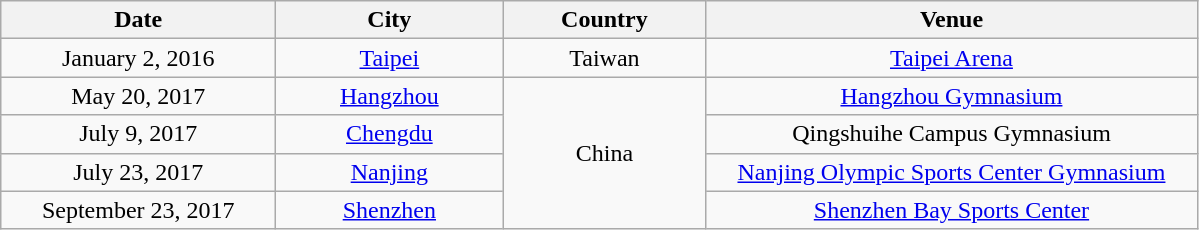<table class="wikitable" style="text-align:center;">
<tr>
<th scope="col" style="width:11em;">Date</th>
<th scope="col" style="width:9em;">City</th>
<th scope="col" style="width:8em;">Country</th>
<th scope="col" style="width:20em;">Venue</th>
</tr>
<tr>
<td>January 2, 2016</td>
<td><a href='#'>Taipei</a></td>
<td>Taiwan</td>
<td><a href='#'>Taipei Arena</a></td>
</tr>
<tr>
<td>May 20, 2017</td>
<td><a href='#'>Hangzhou</a></td>
<td rowspan="4">China</td>
<td><a href='#'>Hangzhou Gymnasium</a></td>
</tr>
<tr>
<td>July 9, 2017</td>
<td><a href='#'>Chengdu</a></td>
<td>Qingshuihe Campus Gymnasium</td>
</tr>
<tr>
<td>July 23, 2017</td>
<td><a href='#'>Nanjing</a></td>
<td><a href='#'>Nanjing Olympic Sports Center Gymnasium</a></td>
</tr>
<tr>
<td>September 23, 2017</td>
<td><a href='#'>Shenzhen</a></td>
<td><a href='#'>Shenzhen Bay Sports Center</a></td>
</tr>
</table>
